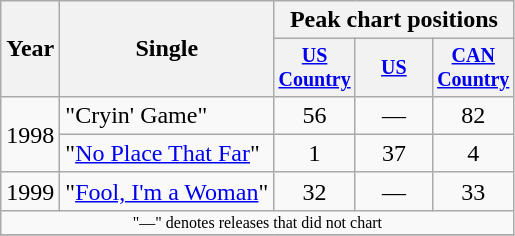<table class="wikitable" style="text-align:center;">
<tr>
<th rowspan="2">Year</th>
<th rowspan="2">Single</th>
<th colspan="3">Peak chart positions</th>
</tr>
<tr style="font-size:smaller;">
<th width="45"><a href='#'>US Country</a><br></th>
<th width="45"><a href='#'>US</a><br></th>
<th width="45"><a href='#'>CAN Country</a><br></th>
</tr>
<tr>
<td rowspan="2">1998</td>
<td align="left">"Cryin' Game"</td>
<td>56</td>
<td>—</td>
<td>82</td>
</tr>
<tr>
<td align="left">"<a href='#'>No Place That Far</a>"</td>
<td>1</td>
<td>37</td>
<td>4</td>
</tr>
<tr>
<td>1999</td>
<td align="left">"<a href='#'>Fool, I'm a Woman</a>"</td>
<td>32</td>
<td>—</td>
<td>33</td>
</tr>
<tr>
<td colspan="5" style="font-size:8pt">"—" denotes releases that did not chart</td>
</tr>
<tr>
</tr>
</table>
